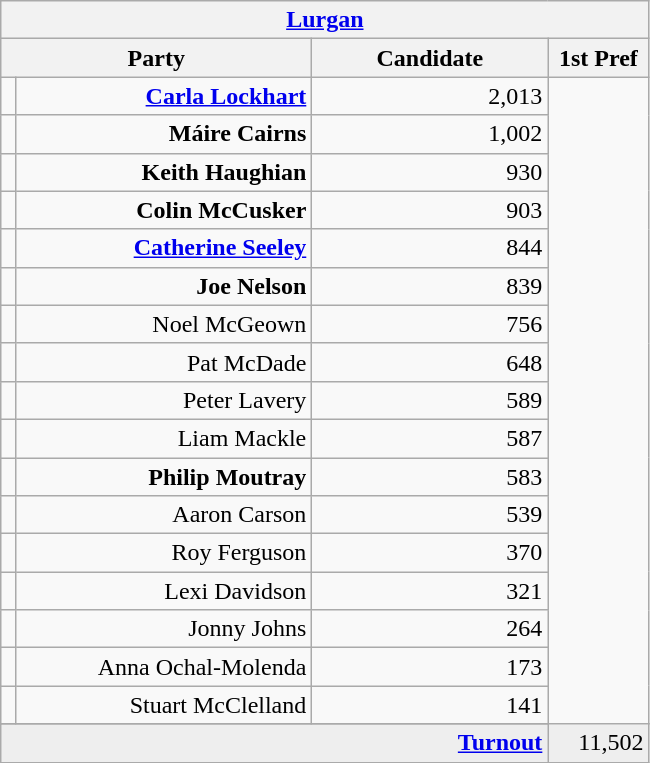<table class="wikitable">
<tr>
<th colspan="4" align="center"><a href='#'>Lurgan</a></th>
</tr>
<tr>
<th colspan="2" align="center" width=200>Party</th>
<th width=150>Candidate</th>
<th width=60>1st Pref</th>
</tr>
<tr>
<td></td>
<td align="right"><strong><a href='#'>Carla Lockhart</a></strong></td>
<td align="right">2,013</td>
</tr>
<tr>
<td></td>
<td align="right"><strong>Máire Cairns</strong></td>
<td align="right">1,002</td>
</tr>
<tr>
<td></td>
<td align="right"><strong>Keith Haughian</strong></td>
<td align="right">930</td>
</tr>
<tr>
<td></td>
<td align="right"><strong>Colin McCusker</strong></td>
<td align="right">903</td>
</tr>
<tr>
<td></td>
<td align="right"><strong><a href='#'>Catherine Seeley</a></strong></td>
<td align="right">844</td>
</tr>
<tr>
<td></td>
<td align="right"><strong>Joe Nelson</strong></td>
<td align="right">839</td>
</tr>
<tr>
<td></td>
<td align="right">Noel McGeown</td>
<td align="right">756</td>
</tr>
<tr>
<td></td>
<td align="right">Pat McDade</td>
<td align="right">648</td>
</tr>
<tr>
<td></td>
<td align="right">Peter Lavery</td>
<td align="right">589</td>
</tr>
<tr>
<td></td>
<td align="right">Liam Mackle</td>
<td align="right">587</td>
</tr>
<tr>
<td></td>
<td align="right"><strong>Philip Moutray</strong></td>
<td align="right">583</td>
</tr>
<tr>
<td></td>
<td align="right">Aaron Carson</td>
<td align="right">539</td>
</tr>
<tr>
<td></td>
<td align="right">Roy Ferguson</td>
<td align="right">370</td>
</tr>
<tr>
<td></td>
<td align="right">Lexi Davidson</td>
<td align="right">321</td>
</tr>
<tr>
<td></td>
<td align="right">Jonny Johns</td>
<td align="right">264</td>
</tr>
<tr>
<td></td>
<td align="right">Anna Ochal-Molenda</td>
<td align="right">173</td>
</tr>
<tr>
<td></td>
<td align="right">Stuart McClelland</td>
<td align="right">141</td>
</tr>
<tr>
</tr>
<tr bgcolor="EEEEEE">
<td colspan=3 align="right"><strong><a href='#'>Turnout</a></strong></td>
<td align="right">11,502</td>
</tr>
</table>
